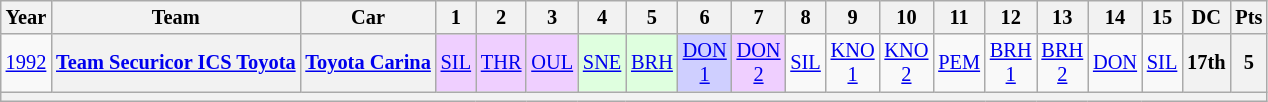<table class="wikitable" style="text-align:center; font-size:85%">
<tr>
<th>Year</th>
<th>Team</th>
<th>Car</th>
<th>1</th>
<th>2</th>
<th>3</th>
<th>4</th>
<th>5</th>
<th>6</th>
<th>7</th>
<th>8</th>
<th>9</th>
<th>10</th>
<th>11</th>
<th>12</th>
<th>13</th>
<th>14</th>
<th>15</th>
<th>DC</th>
<th>Pts</th>
</tr>
<tr>
<td><a href='#'>1992</a></td>
<th><a href='#'>Team Securicor ICS Toyota</a></th>
<th><a href='#'>Toyota Carina</a></th>
<td style="background:#EFCFFF;"><a href='#'>SIL</a><br></td>
<td style="background:#EFCFFF;"><a href='#'>THR</a><br></td>
<td style="background:#EFCFFF;"><a href='#'>OUL</a><br></td>
<td style="background:#DFFFDF;"><a href='#'>SNE</a><br></td>
<td style="background:#DFFFDF;"><a href='#'>BRH</a><br></td>
<td style="background:#CFCFFF;"><a href='#'>DON<br>1</a><br></td>
<td style="background:#EFCFFF;"><a href='#'>DON<br>2</a><br></td>
<td><a href='#'>SIL</a><br></td>
<td><a href='#'>KNO<br>1</a></td>
<td><a href='#'>KNO<br>2</a></td>
<td><a href='#'>PEM</a><br></td>
<td><a href='#'>BRH<br>1</a></td>
<td><a href='#'>BRH<br>2</a></td>
<td><a href='#'>DON</a><br></td>
<td><a href='#'>SIL</a><br></td>
<th>17th</th>
<th>5</th>
</tr>
<tr>
<th colspan="20"></th>
</tr>
</table>
